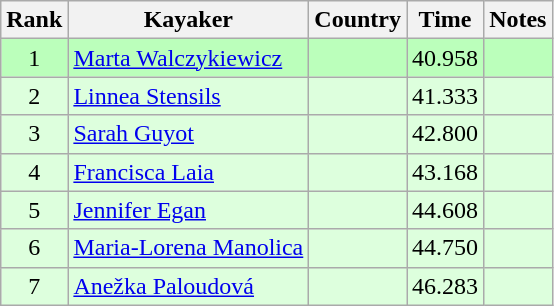<table class="wikitable" style="text-align:center">
<tr>
<th>Rank</th>
<th>Kayaker</th>
<th>Country</th>
<th>Time</th>
<th>Notes</th>
</tr>
<tr bgcolor=bbffbb>
<td>1</td>
<td align="left"><a href='#'>Marta Walczykiewicz</a></td>
<td align="left"></td>
<td>40.958</td>
<td></td>
</tr>
<tr bgcolor=ddffdd>
<td>2</td>
<td align="left"><a href='#'>Linnea Stensils</a></td>
<td align="left"></td>
<td>41.333</td>
<td></td>
</tr>
<tr bgcolor=ddffdd>
<td>3</td>
<td align="left"><a href='#'>Sarah Guyot</a></td>
<td align="left"></td>
<td>42.800</td>
<td></td>
</tr>
<tr bgcolor=ddffdd>
<td>4</td>
<td align="left"><a href='#'>Francisca Laia</a></td>
<td align="left"></td>
<td>43.168</td>
<td></td>
</tr>
<tr bgcolor=ddffdd>
<td>5</td>
<td align="left"><a href='#'>Jennifer Egan</a></td>
<td align="left"></td>
<td>44.608</td>
<td></td>
</tr>
<tr bgcolor=ddffdd>
<td>6</td>
<td align="left"><a href='#'>Maria-Lorena Manolica</a></td>
<td align="left"></td>
<td>44.750</td>
<td></td>
</tr>
<tr bgcolor=ddffdd>
<td>7</td>
<td align="left"><a href='#'>Anežka Paloudová</a></td>
<td align="left"></td>
<td>46.283</td>
<td></td>
</tr>
</table>
